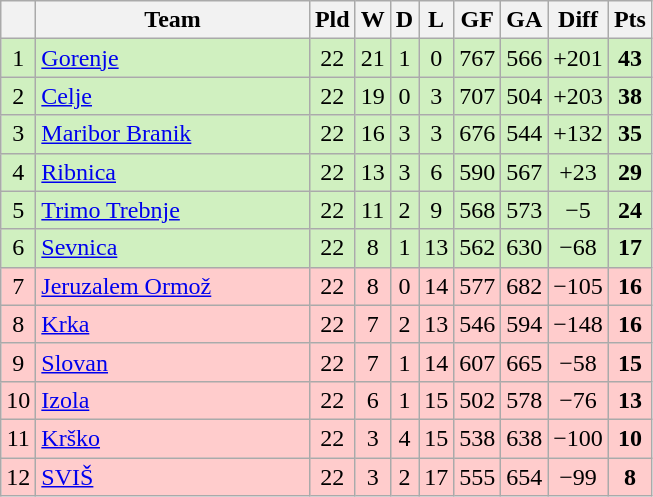<table class="wikitable sortable" style="text-align:center">
<tr>
<th></th>
<th width="175">Team</th>
<th>Pld</th>
<th>W</th>
<th>D</th>
<th>L</th>
<th>GF</th>
<th>GA</th>
<th>Diff</th>
<th>Pts</th>
</tr>
<tr style="background: #D0F0C0;">
<td>1</td>
<td align=left><a href='#'>Gorenje</a></td>
<td>22</td>
<td>21</td>
<td>1</td>
<td>0</td>
<td>767</td>
<td>566</td>
<td>+201</td>
<td><strong>43</strong></td>
</tr>
<tr style="background: #D0F0C0;">
<td>2</td>
<td align=left><a href='#'>Celje</a></td>
<td>22</td>
<td>19</td>
<td>0</td>
<td>3</td>
<td>707</td>
<td>504</td>
<td>+203</td>
<td><strong>38</strong></td>
</tr>
<tr style="background: #D0F0C0;">
<td>3</td>
<td align=left><a href='#'>Maribor Branik</a></td>
<td>22</td>
<td>16</td>
<td>3</td>
<td>3</td>
<td>676</td>
<td>544</td>
<td>+132</td>
<td><strong>35</strong></td>
</tr>
<tr style="background: #D0F0C0;">
<td>4</td>
<td align=left><a href='#'>Ribnica</a></td>
<td>22</td>
<td>13</td>
<td>3</td>
<td>6</td>
<td>590</td>
<td>567</td>
<td>+23</td>
<td><strong>29</strong></td>
</tr>
<tr style="background: #D0F0C0;">
<td>5</td>
<td align=left><a href='#'>Trimo Trebnje</a></td>
<td>22</td>
<td>11</td>
<td>2</td>
<td>9</td>
<td>568</td>
<td>573</td>
<td>−5</td>
<td><strong>24</strong></td>
</tr>
<tr style="background: #D0F0C0;">
<td>6</td>
<td align=left><a href='#'>Sevnica</a></td>
<td>22</td>
<td>8</td>
<td>1</td>
<td>13</td>
<td>562</td>
<td>630</td>
<td>−68</td>
<td><strong>17</strong></td>
</tr>
<tr style="background: #FFCCCC;">
<td>7</td>
<td align=left><a href='#'>Jeruzalem Ormož</a></td>
<td>22</td>
<td>8</td>
<td>0</td>
<td>14</td>
<td>577</td>
<td>682</td>
<td>−105</td>
<td><strong>16</strong></td>
</tr>
<tr style="background: #FFCCCC;">
<td>8</td>
<td align=left><a href='#'>Krka</a></td>
<td>22</td>
<td>7</td>
<td>2</td>
<td>13</td>
<td>546</td>
<td>594</td>
<td>−148</td>
<td><strong>16</strong></td>
</tr>
<tr style="background: #FFCCCC;">
<td>9</td>
<td align=left><a href='#'>Slovan</a></td>
<td>22</td>
<td>7</td>
<td>1</td>
<td>14</td>
<td>607</td>
<td>665</td>
<td>−58</td>
<td><strong>15</strong></td>
</tr>
<tr style="background: #FFCCCC;">
<td>10</td>
<td align=left><a href='#'>Izola</a></td>
<td>22</td>
<td>6</td>
<td>1</td>
<td>15</td>
<td>502</td>
<td>578</td>
<td>−76</td>
<td><strong>13</strong></td>
</tr>
<tr style="background: #FFCCCC;">
<td>11</td>
<td align=left><a href='#'>Krško</a></td>
<td>22</td>
<td>3</td>
<td>4</td>
<td>15</td>
<td>538</td>
<td>638</td>
<td>−100</td>
<td><strong>10</strong></td>
</tr>
<tr style="background: #FFCCCC;">
<td>12</td>
<td align=left><a href='#'>SVIŠ</a></td>
<td>22</td>
<td>3</td>
<td>2</td>
<td>17</td>
<td>555</td>
<td>654</td>
<td>−99</td>
<td><strong>8</strong></td>
</tr>
</table>
